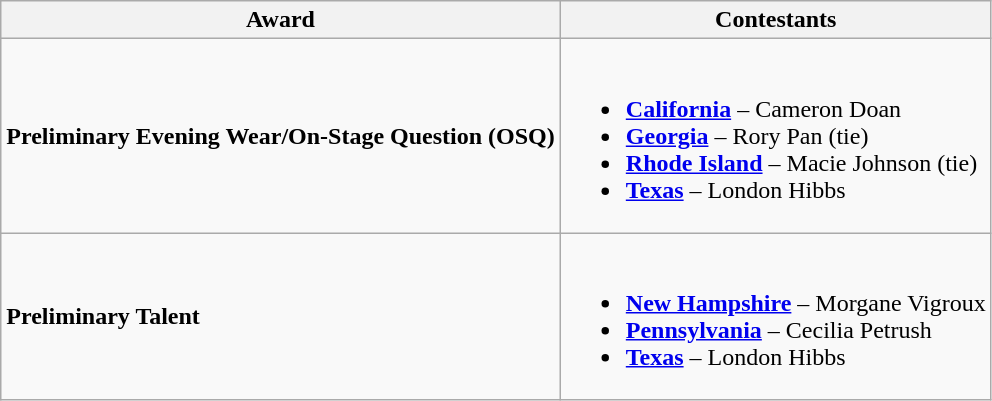<table class="wikitable sortable">
<tr>
<th>Award</th>
<th>Contestants</th>
</tr>
<tr>
<td><strong>Preliminary Evening Wear/On-Stage Question (OSQ)</strong></td>
<td><br><ul><li> <strong><a href='#'>California</a></strong> – Cameron Doan</li><li> <strong><a href='#'>Georgia</a></strong> – Rory Pan (tie)</li><li> <strong><a href='#'>Rhode Island</a></strong> – Macie Johnson (tie)</li><li> <strong><a href='#'>Texas</a></strong> – London Hibbs</li></ul></td>
</tr>
<tr>
<td><strong>Preliminary Talent</strong></td>
<td><br><ul><li> <strong><a href='#'>New Hampshire</a></strong> – Morgane Vigroux</li><li> <strong><a href='#'>Pennsylvania</a></strong> – Cecilia Petrush</li><li> <strong><a href='#'>Texas</a></strong> – London Hibbs</li></ul></td>
</tr>
</table>
